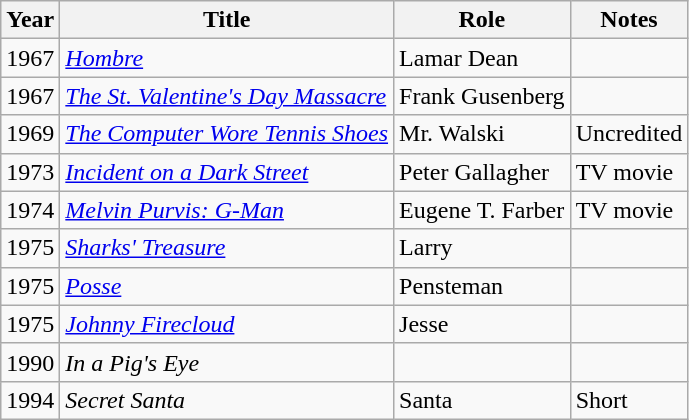<table class="wikitable sortable">
<tr>
<th>Year</th>
<th>Title</th>
<th>Role</th>
<th class="unsortable">Notes</th>
</tr>
<tr>
<td>1967</td>
<td><em><a href='#'>Hombre</a></em></td>
<td>Lamar Dean</td>
<td></td>
</tr>
<tr>
<td>1967</td>
<td><em><a href='#'>The St. Valentine's Day Massacre</a></em></td>
<td>Frank Gusenberg</td>
<td></td>
</tr>
<tr>
<td>1969</td>
<td><em><a href='#'>The Computer Wore Tennis Shoes</a></em></td>
<td>Mr. Walski</td>
<td>Uncredited</td>
</tr>
<tr>
<td>1973</td>
<td><em><a href='#'>Incident on a Dark Street</a></em></td>
<td>Peter Gallagher</td>
<td>TV movie</td>
</tr>
<tr>
<td>1974</td>
<td><em><a href='#'>Melvin Purvis: G-Man</a></em></td>
<td>Eugene T. Farber</td>
<td>TV movie</td>
</tr>
<tr>
<td>1975</td>
<td><em><a href='#'>Sharks' Treasure</a></em></td>
<td>Larry</td>
<td></td>
</tr>
<tr>
<td>1975</td>
<td><em><a href='#'>Posse</a></em></td>
<td>Pensteman</td>
<td></td>
</tr>
<tr>
<td>1975</td>
<td><em><a href='#'>Johnny Firecloud</a></em></td>
<td>Jesse</td>
<td></td>
</tr>
<tr>
<td>1990</td>
<td><em>In a Pig's Eye</em></td>
<td></td>
<td></td>
</tr>
<tr>
<td>1994</td>
<td><em>Secret Santa</em></td>
<td>Santa</td>
<td>Short</td>
</tr>
</table>
